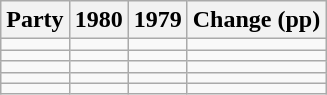<table class="wikitable" style="text-align:right;">
<tr>
<th>Party</th>
<th>1980</th>
<th>1979</th>
<th colspan="3">Change (pp)</th>
</tr>
<tr>
<td style="text-align:left;"></td>
<td></td>
<td></td>
<td></td>
</tr>
<tr>
<td style="text-align:left;"></td>
<td></td>
<td></td>
<td></td>
</tr>
<tr>
<td style="text-align:left;"></td>
<td></td>
<td></td>
<td></td>
</tr>
<tr>
<td style="text-align:left;"></td>
<td></td>
<td></td>
<td></td>
</tr>
<tr>
<td style="text-align:left;"></td>
<td></td>
<td></td>
<td></td>
</tr>
</table>
